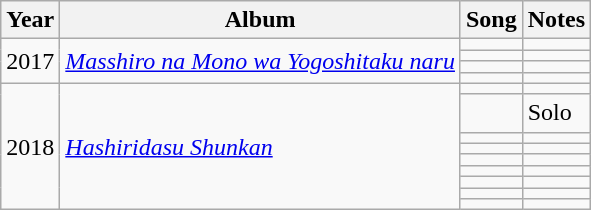<table class="wikitable">
<tr>
<th>Year</th>
<th>Album</th>
<th>Song</th>
<th>Notes</th>
</tr>
<tr>
<td rowspan="4">2017</td>
<td rowspan="4"><em><a href='#'>Masshiro na Mono wa Yogoshitaku naru</a></em></td>
<td></td>
<td></td>
</tr>
<tr>
<td></td>
<td></td>
</tr>
<tr>
<td></td>
<td></td>
</tr>
<tr>
<td></td>
<td></td>
</tr>
<tr>
<td rowspan="9">2018</td>
<td rowspan="9"><em><a href='#'>Hashiridasu Shunkan</a></em></td>
<td></td>
<td></td>
</tr>
<tr>
<td></td>
<td>Solo</td>
</tr>
<tr>
<td></td>
<td></td>
</tr>
<tr>
<td></td>
<td></td>
</tr>
<tr>
<td></td>
<td></td>
</tr>
<tr>
<td></td>
<td></td>
</tr>
<tr>
<td></td>
<td></td>
</tr>
<tr>
<td></td>
<td></td>
</tr>
<tr>
<td></td>
<td></td>
</tr>
</table>
